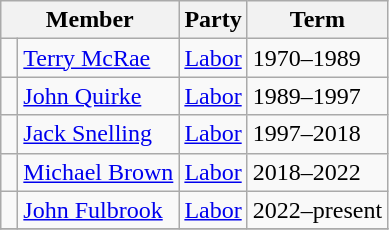<table class="wikitable">
<tr>
<th colspan="2">Member</th>
<th>Party</th>
<th>Term</th>
</tr>
<tr>
<td> </td>
<td><a href='#'>Terry McRae</a></td>
<td><a href='#'>Labor</a></td>
<td>1970–1989</td>
</tr>
<tr>
<td> </td>
<td><a href='#'>John Quirke</a></td>
<td><a href='#'>Labor</a></td>
<td>1989–1997</td>
</tr>
<tr>
<td> </td>
<td><a href='#'>Jack Snelling</a></td>
<td><a href='#'>Labor</a></td>
<td>1997–2018</td>
</tr>
<tr>
<td> </td>
<td><a href='#'>Michael Brown</a></td>
<td><a href='#'>Labor</a></td>
<td>2018–2022</td>
</tr>
<tr>
<td> </td>
<td><a href='#'>John Fulbrook</a></td>
<td><a href='#'>Labor</a></td>
<td>2022–present</td>
</tr>
<tr>
</tr>
</table>
